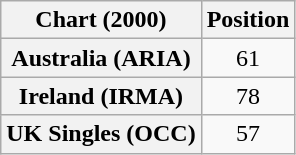<table class="wikitable sortable plainrowheaders" style="text-align:center">
<tr>
<th scope="col">Chart (2000)</th>
<th scope="col">Position</th>
</tr>
<tr>
<th scope="row">Australia (ARIA)</th>
<td>61</td>
</tr>
<tr>
<th scope="row">Ireland (IRMA)</th>
<td>78</td>
</tr>
<tr>
<th scope="row">UK Singles (OCC)</th>
<td>57</td>
</tr>
</table>
